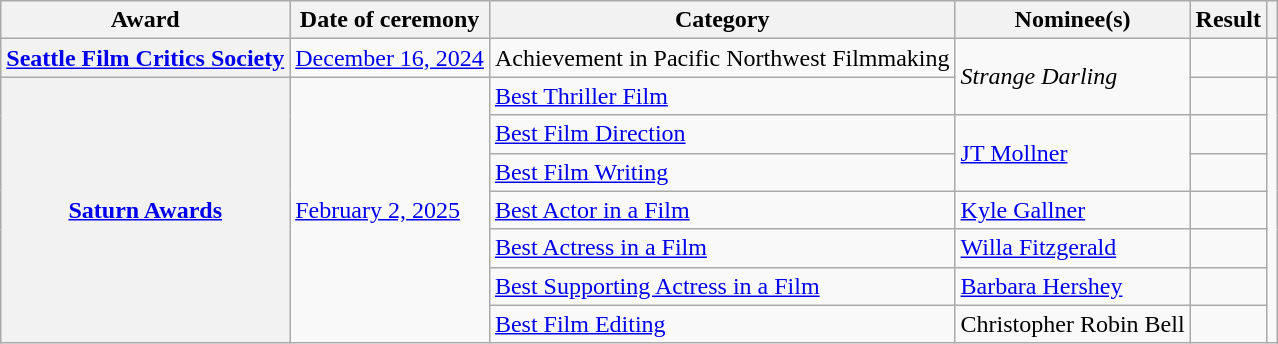<table class="wikitable sortable plainrowheaders">
<tr>
<th scope="col">Award</th>
<th scope="col">Date of ceremony</th>
<th scope="col">Category</th>
<th scope="col">Nominee(s)</th>
<th scope="col">Result</th>
<th scope="col" class="unsortable"></th>
</tr>
<tr>
<th scope="row"><a href='#'>Seattle Film Critics Society</a></th>
<td><a href='#'>December 16, 2024</a></td>
<td>Achievement in Pacific Northwest Filmmaking</td>
<td rowspan="2"><em>Strange Darling</em></td>
<td></td>
<td align="center"></td>
</tr>
<tr>
<th scope="row" rowspan="7"><a href='#'>Saturn Awards</a></th>
<td rowspan="7"><a href='#'>February 2, 2025</a></td>
<td><a href='#'>Best Thriller Film</a></td>
<td></td>
<td align="center" rowspan="7"></td>
</tr>
<tr>
<td><a href='#'>Best Film Direction</a></td>
<td rowspan="2"><a href='#'>JT Mollner</a></td>
<td></td>
</tr>
<tr>
<td><a href='#'>Best Film Writing</a></td>
<td></td>
</tr>
<tr>
<td><a href='#'>Best Actor in a Film</a></td>
<td><a href='#'>Kyle Gallner</a></td>
<td></td>
</tr>
<tr>
<td><a href='#'>Best Actress in a Film</a></td>
<td><a href='#'>Willa Fitzgerald</a></td>
<td></td>
</tr>
<tr>
<td><a href='#'>Best Supporting Actress in a Film</a></td>
<td><a href='#'>Barbara Hershey</a></td>
<td></td>
</tr>
<tr>
<td><a href='#'>Best Film Editing</a></td>
<td>Christopher Robin Bell</td>
<td></td>
</tr>
</table>
